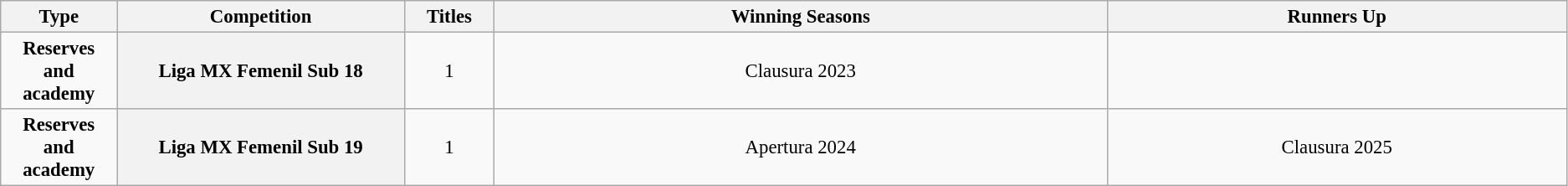<table class="wikitable plainrowheaders" style="font-size:95%; text-align:center;">
<tr>
<th style="width: 1%;">Type</th>
<th style="width: 5%;">Competition</th>
<th style="width: 1%;">Titles</th>
<th style="width: 12%;">Winning Seasons</th>
<th style="width: 9%;">Runners Up</th>
</tr>
<tr>
<td><strong>Reserves and academy</strong></td>
<th scope=col>Liga MX Femenil Sub 18</th>
<td align="center">1</td>
<td>Clausura 2023</td>
</tr>
<tr>
<td><strong>Reserves and academy</strong></td>
<th scope=col>Liga MX Femenil Sub 19</th>
<td align="center">1</td>
<td>Apertura 2024</td>
<td>Clausura 2025</td>
</tr>
</table>
